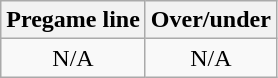<table class="wikitable">
<tr align="center">
<th style=>Pregame line</th>
<th style=>Over/under</th>
</tr>
<tr align="center">
<td>N/A</td>
<td>N/A</td>
</tr>
</table>
